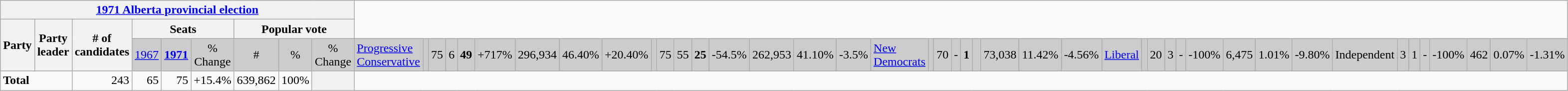<table class="wikitable">
<tr>
<th colspan="10"><a href='#'>1971 Alberta provincial election</a></th>
</tr>
<tr bgcolor=CCCCCC>
<th rowspan="2" align=left colspan="2">Party</th>
<th rowspan="2" align=left>Party leader</th>
<th rowspan="2" align=left># of<br>candidates</th>
<th colspan="3" align=center>Seats</th>
<th colspan="3" align=center>Popular vote</th>
</tr>
<tr bgcolor="CCCCCC">
<td align="center"><a href='#'>1967</a></td>
<td align="center"><strong><a href='#'>1971</a></strong></td>
<td align="center">% Change</td>
<td align="center">#</td>
<td align="center">%</td>
<td align="center">% Change<br></td>
<td><a href='#'>Progressive Conservative</a></td>
<td></td>
<td align="right">75</td>
<td align="right">6</td>
<td align="right"><strong>49</strong></td>
<td align="right">+717%</td>
<td align="right">296,934</td>
<td align="right">46.40%</td>
<td align="right">+20.40%<br></td>
<td></td>
<td align="right">75</td>
<td align="right">55</td>
<td align="right"><strong>25</strong></td>
<td align="right">-54.5%</td>
<td align="right">262,953</td>
<td align="right">41.10%</td>
<td align="right">-3.5%<br></td>
<td><a href='#'>New Democrats</a></td>
<td></td>
<td align="right">70</td>
<td align="right">-</td>
<td align="right"><strong>1</strong></td>
<td align="right"> </td>
<td align="right">73,038</td>
<td align="right">11.42%</td>
<td align="right">-4.56%<br></td>
<td><a href='#'>Liberal</a></td>
<td></td>
<td align="right">20</td>
<td align="right">3</td>
<td align="right">-</td>
<td align="right">-100%</td>
<td align="right">6,475</td>
<td align="right">1.01%</td>
<td align="right">-9.80%<br></td>
<td colspan="2">Independent</td>
<td align="right">3</td>
<td align="right">1</td>
<td align="right">-</td>
<td align="right">-100%</td>
<td align="right">462</td>
<td align="right">0.07%</td>
<td align="right">-1.31%</td>
</tr>
<tr>
<td colspan="3"><strong>Total</strong></td>
<td align="right">243</td>
<td align="right">65</td>
<td align="right">75</td>
<td align="right">+15.4%</td>
<td align="right">639,862</td>
<td align="right">100%</td>
<th></th>
</tr>
</table>
